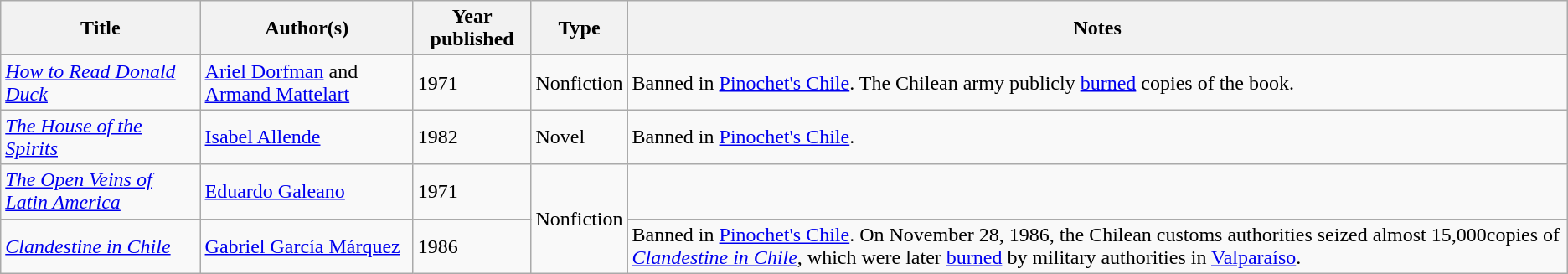<table class="wikitable sortable">
<tr>
<th>Title</th>
<th>Author(s)</th>
<th>Year published</th>
<th>Type</th>
<th class="unsortable">Notes</th>
</tr>
<tr>
<td><em><a href='#'>How to Read Donald Duck</a></em></td>
<td><a href='#'>Ariel Dorfman</a> and <a href='#'>Armand Mattelart</a></td>
<td>1971</td>
<td>Nonfiction</td>
<td>Banned in <a href='#'>Pinochet's Chile</a>. The Chilean army publicly <a href='#'>burned</a> copies of the book.</td>
</tr>
<tr>
<td><em><a href='#'>The House of the Spirits</a></em></td>
<td><a href='#'>Isabel Allende</a></td>
<td>1982</td>
<td>Novel</td>
<td>Banned in <a href='#'>Pinochet's Chile</a>.</td>
</tr>
<tr>
<td><em><a href='#'>The Open Veins of Latin America</a></em></td>
<td><a href='#'>Eduardo Galeano</a></td>
<td>1971</td>
<td rowspan="2">Nonfiction</td>
<td></td>
</tr>
<tr>
<td><em><a href='#'>Clandestine in Chile</a></em></td>
<td><a href='#'>Gabriel García Márquez</a></td>
<td>1986</td>
<td>Banned in <a href='#'>Pinochet's Chile</a>. On November 28, 1986, the Chilean customs authorities seized almost 15,000copies of <em><a href='#'>Clandestine in Chile</a></em>, which were later <a href='#'>burned</a> by military authorities in <a href='#'>Valparaíso</a>.</td>
</tr>
</table>
